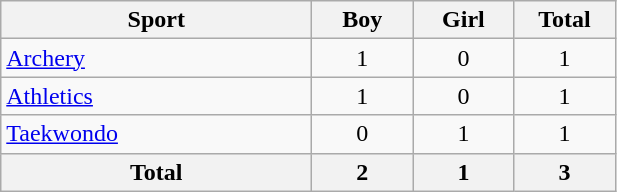<table class="wikitable" style="text-align:center;">
<tr>
<th width=200>Sport</th>
<th width=60>Boy</th>
<th width=60>Girl</th>
<th width=60>Total</th>
</tr>
<tr>
<td align=left><a href='#'>Archery</a></td>
<td>1</td>
<td>0</td>
<td>1</td>
</tr>
<tr>
<td align=left><a href='#'>Athletics</a></td>
<td>1</td>
<td>0</td>
<td>1</td>
</tr>
<tr>
<td align=left><a href='#'>Taekwondo</a></td>
<td>0</td>
<td>1</td>
<td>1</td>
</tr>
<tr>
<th>Total</th>
<th>2</th>
<th>1</th>
<th>3</th>
</tr>
</table>
